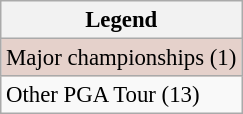<table class="wikitable" style="font-size:95%;">
<tr>
<th>Legend</th>
</tr>
<tr style="background:#e5d1cb;">
<td>Major championships (1)</td>
</tr>
<tr>
<td>Other PGA Tour (13)</td>
</tr>
</table>
